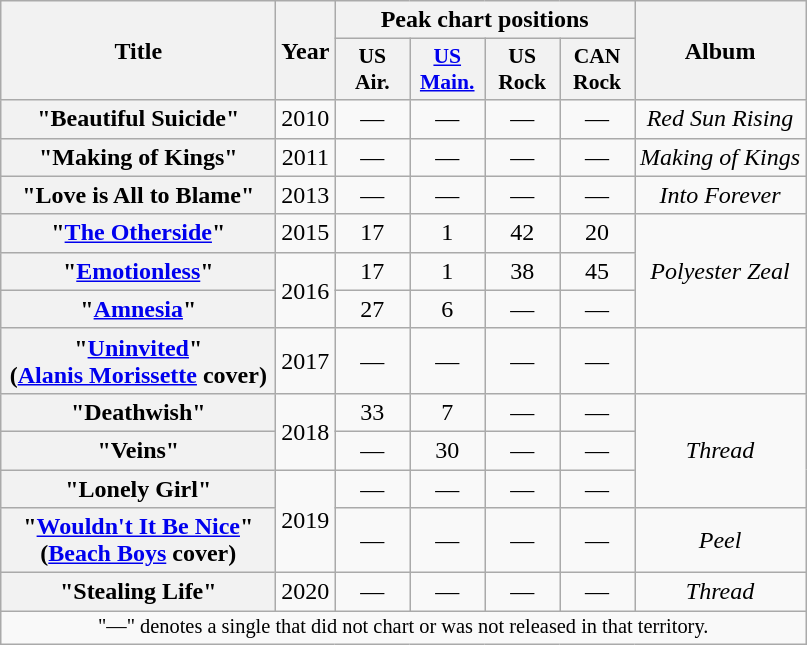<table class="wikitable plainrowheaders" style="text-align:center;">
<tr>
<th scope="col" rowspan="2" style="width:11em;">Title</th>
<th scope="col" rowspan="2">Year</th>
<th scope="col" colspan="4">Peak chart positions</th>
<th scope="col" rowspan="2">Album</th>
</tr>
<tr>
<th scope="col" style="width:3em;font-size:90%;">US<br>Air.<br></th>
<th scope="col" style="width:3em;font-size:90%;"><a href='#'>US<br>Main.</a><br></th>
<th scope="col" style="width:3em;font-size:90%;">US<br>Rock<br></th>
<th scope="col" style="width:3em;font-size:90%;">CAN<br>Rock<br></th>
</tr>
<tr>
<th scope="row">"Beautiful Suicide"</th>
<td>2010</td>
<td>—</td>
<td>—</td>
<td>—</td>
<td>—</td>
<td><em>Red Sun Rising</em></td>
</tr>
<tr>
<th scope="row">"Making of Kings"</th>
<td>2011</td>
<td>—</td>
<td>—</td>
<td>—</td>
<td>—</td>
<td><em>Making of Kings</em></td>
</tr>
<tr>
<th scope="row">"Love is All to Blame"</th>
<td>2013</td>
<td>—</td>
<td>—</td>
<td>—</td>
<td>—</td>
<td><em>Into Forever</em></td>
</tr>
<tr>
<th scope="row">"<a href='#'>The Otherside</a>"</th>
<td>2015</td>
<td>17</td>
<td>1</td>
<td>42</td>
<td>20</td>
<td rowspan="3"><em>Polyester Zeal</em></td>
</tr>
<tr>
<th scope="row">"<a href='#'>Emotionless</a>"</th>
<td rowspan="2">2016</td>
<td>17</td>
<td>1</td>
<td>38</td>
<td>45</td>
</tr>
<tr>
<th scope="row">"<a href='#'>Amnesia</a>"</th>
<td>27</td>
<td>6</td>
<td>—</td>
<td>—</td>
</tr>
<tr>
<th scope="row">"<a href='#'>Uninvited</a>"<br><span>(<a href='#'>Alanis Morissette</a> cover)</span></th>
<td>2017</td>
<td>—</td>
<td>—</td>
<td>—</td>
<td>—</td>
<td></td>
</tr>
<tr>
<th scope="row">"Deathwish"</th>
<td rowspan="2">2018</td>
<td>33</td>
<td>7</td>
<td>—</td>
<td>—</td>
<td rowspan="3"><em>Thread</em></td>
</tr>
<tr>
<th scope="row">"Veins"</th>
<td>—</td>
<td>30</td>
<td>—</td>
<td>—</td>
</tr>
<tr>
<th scope="row">"Lonely Girl"</th>
<td rowspan="2">2019</td>
<td>—</td>
<td>—</td>
<td>—</td>
<td>—</td>
</tr>
<tr>
<th scope="row">"<a href='#'>Wouldn't It Be Nice</a>" <span>(<a href='#'>Beach Boys</a> cover)</span></th>
<td>—</td>
<td>—</td>
<td>—</td>
<td>—</td>
<td><em>Peel</em></td>
</tr>
<tr>
<th scope="row">"Stealing Life"</th>
<td>2020</td>
<td>—</td>
<td>—</td>
<td>—</td>
<td>—</td>
<td><em>Thread</em></td>
</tr>
<tr>
<td colspan="9" style="font-size:85%">"—" denotes a single that did not chart or was not released in that territory.</td>
</tr>
</table>
